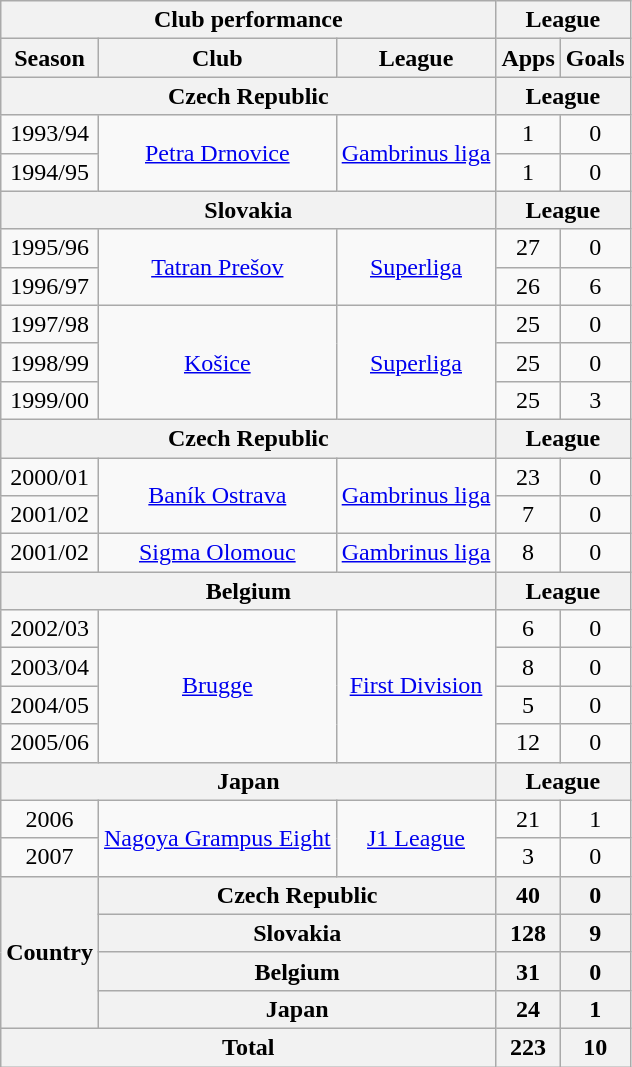<table class="wikitable" style="text-align:center;">
<tr>
<th colspan=3>Club performance</th>
<th colspan=2>League</th>
</tr>
<tr>
<th>Season</th>
<th>Club</th>
<th>League</th>
<th>Apps</th>
<th>Goals</th>
</tr>
<tr>
<th colspan=3>Czech Republic</th>
<th colspan=2>League</th>
</tr>
<tr>
<td>1993/94</td>
<td rowspan="2"><a href='#'>Petra Drnovice</a></td>
<td rowspan="2"><a href='#'>Gambrinus liga</a></td>
<td>1</td>
<td>0</td>
</tr>
<tr>
<td>1994/95</td>
<td>1</td>
<td>0</td>
</tr>
<tr>
<th colspan=3>Slovakia</th>
<th colspan=2>League</th>
</tr>
<tr>
<td>1995/96</td>
<td rowspan="2"><a href='#'>Tatran Prešov</a></td>
<td rowspan="2"><a href='#'>Superliga</a></td>
<td>27</td>
<td>0</td>
</tr>
<tr>
<td>1996/97</td>
<td>26</td>
<td>6</td>
</tr>
<tr>
<td>1997/98</td>
<td rowspan="3"><a href='#'>Košice</a></td>
<td rowspan="3"><a href='#'>Superliga</a></td>
<td>25</td>
<td>0</td>
</tr>
<tr>
<td>1998/99</td>
<td>25</td>
<td>0</td>
</tr>
<tr>
<td>1999/00</td>
<td>25</td>
<td>3</td>
</tr>
<tr>
<th colspan=3>Czech Republic</th>
<th colspan=2>League</th>
</tr>
<tr>
<td>2000/01</td>
<td rowspan="2"><a href='#'>Baník Ostrava</a></td>
<td rowspan="2"><a href='#'>Gambrinus liga</a></td>
<td>23</td>
<td>0</td>
</tr>
<tr>
<td>2001/02</td>
<td>7</td>
<td>0</td>
</tr>
<tr>
<td>2001/02</td>
<td><a href='#'>Sigma Olomouc</a></td>
<td><a href='#'>Gambrinus liga</a></td>
<td>8</td>
<td>0</td>
</tr>
<tr>
<th colspan=3>Belgium</th>
<th colspan=2>League</th>
</tr>
<tr>
<td>2002/03</td>
<td rowspan="4"><a href='#'>Brugge</a></td>
<td rowspan="4"><a href='#'>First Division</a></td>
<td>6</td>
<td>0</td>
</tr>
<tr>
<td>2003/04</td>
<td>8</td>
<td>0</td>
</tr>
<tr>
<td>2004/05</td>
<td>5</td>
<td>0</td>
</tr>
<tr>
<td>2005/06</td>
<td>12</td>
<td>0</td>
</tr>
<tr>
<th colspan=3>Japan</th>
<th colspan=2>League</th>
</tr>
<tr>
<td>2006</td>
<td rowspan="2"><a href='#'>Nagoya Grampus Eight</a></td>
<td rowspan="2"><a href='#'>J1 League</a></td>
<td>21</td>
<td>1</td>
</tr>
<tr>
<td>2007</td>
<td>3</td>
<td>0</td>
</tr>
<tr>
<th rowspan=4>Country</th>
<th colspan=2>Czech Republic</th>
<th>40</th>
<th>0</th>
</tr>
<tr>
<th colspan=2>Slovakia</th>
<th>128</th>
<th>9</th>
</tr>
<tr>
<th colspan=2>Belgium</th>
<th>31</th>
<th>0</th>
</tr>
<tr>
<th colspan=2>Japan</th>
<th>24</th>
<th>1</th>
</tr>
<tr>
<th colspan=3>Total</th>
<th>223</th>
<th>10</th>
</tr>
</table>
